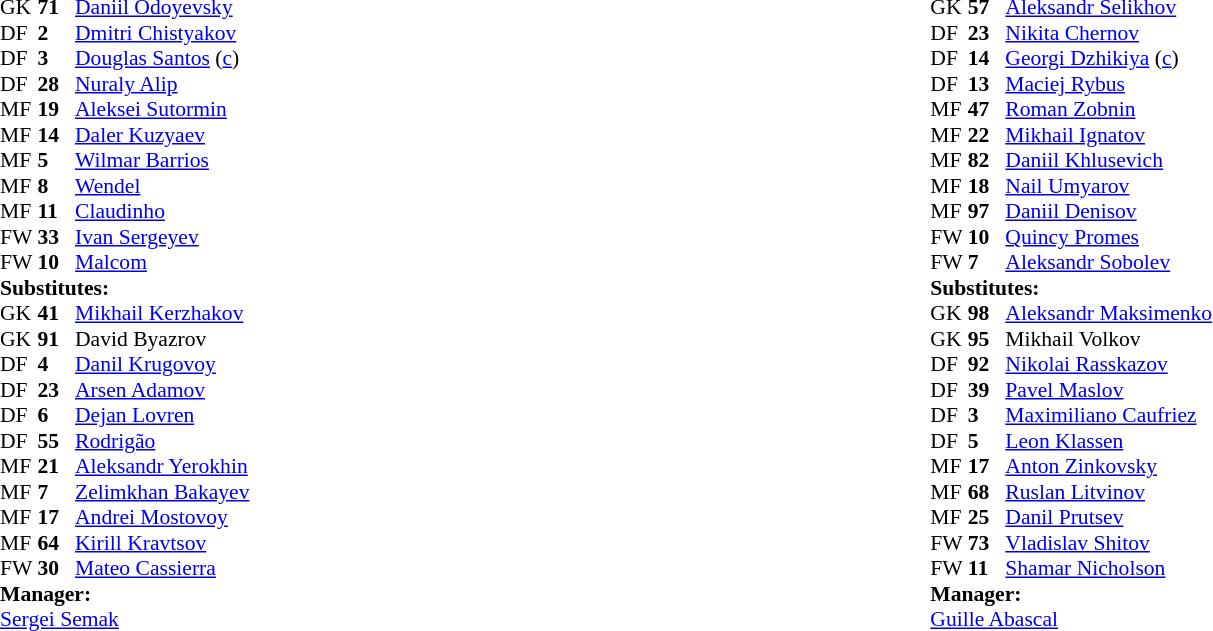<table width="100%">
<tr>
<td valign="top" width="50%" align=center><br><table style="font-size: 90%" cellspacing="0" cellpadding="0" align=center>
<tr>
<td colspan="4"></td>
</tr>
<tr>
<th width=25></th>
<th width=25></th>
</tr>
<tr>
<td>GK</td>
<td><strong>71</strong></td>
<td> <a href='#'>Daniil Odoyevsky</a></td>
</tr>
<tr>
<td>DF</td>
<td><strong>2</strong></td>
<td> <a href='#'>Dmitri Chistyakov</a></td>
</tr>
<tr>
<td>DF</td>
<td><strong>3</strong></td>
<td> <a href='#'>Douglas Santos</a> (<a href='#'>c</a>)</td>
<td></td>
<td></td>
</tr>
<tr>
<td>DF</td>
<td><strong>28</strong></td>
<td> <a href='#'>Nuraly Alip</a></td>
</tr>
<tr>
<td>MF</td>
<td><strong>19</strong></td>
<td> <a href='#'>Aleksei Sutormin</a></td>
<td></td>
<td></td>
</tr>
<tr>
<td>MF</td>
<td><strong>14</strong></td>
<td> <a href='#'>Daler Kuzyaev</a></td>
</tr>
<tr>
<td>MF</td>
<td><strong>5</strong></td>
<td> <a href='#'>Wilmar Barrios</a></td>
<td></td>
</tr>
<tr>
<td>MF</td>
<td><strong>8</strong></td>
<td> <a href='#'>Wendel</a></td>
<td></td>
<td></td>
</tr>
<tr>
<td>MF</td>
<td><strong>11</strong></td>
<td> <a href='#'>Claudinho</a></td>
</tr>
<tr>
<td>FW</td>
<td><strong>33</strong></td>
<td> <a href='#'>Ivan Sergeyev</a></td>
<td></td>
<td></td>
</tr>
<tr>
<td>FW</td>
<td><strong>10</strong></td>
<td> <a href='#'>Malcom</a></td>
<td></td>
<td></td>
</tr>
<tr>
<td colspan=3><strong>Substitutes:</strong></td>
</tr>
<tr>
<td>GK</td>
<td><strong>41</strong></td>
<td> <a href='#'>Mikhail Kerzhakov</a></td>
</tr>
<tr>
<td>GK</td>
<td><strong>91</strong></td>
<td> David Byazrov</td>
</tr>
<tr>
<td>DF</td>
<td><strong>4</strong></td>
<td> <a href='#'>Danil Krugovoy</a></td>
<td></td>
<td></td>
</tr>
<tr>
<td>DF</td>
<td><strong>23</strong></td>
<td> <a href='#'>Arsen Adamov</a></td>
</tr>
<tr>
<td>DF</td>
<td><strong>6</strong></td>
<td> <a href='#'>Dejan Lovren</a></td>
</tr>
<tr>
<td>DF</td>
<td><strong>55</strong></td>
<td> <a href='#'>Rodrigão</a></td>
</tr>
<tr>
<td>MF</td>
<td><strong>21</strong></td>
<td> <a href='#'>Aleksandr Yerokhin</a></td>
<td></td>
<td></td>
</tr>
<tr>
<td>MF</td>
<td><strong>7</strong></td>
<td> <a href='#'>Zelimkhan Bakayev</a></td>
<td></td>
<td></td>
</tr>
<tr>
<td>MF</td>
<td><strong>17</strong></td>
<td> <a href='#'>Andrei Mostovoy</a></td>
<td></td>
<td></td>
</tr>
<tr>
<td>MF</td>
<td><strong>64</strong></td>
<td> <a href='#'>Kirill Kravtsov</a></td>
</tr>
<tr>
<td>FW</td>
<td><strong>30</strong></td>
<td> <a href='#'>Mateo Cassierra</a></td>
<td></td>
<td></td>
</tr>
<tr>
<td colspan=3><strong>Manager:</strong></td>
</tr>
<tr>
<td colspan=4> <a href='#'>Sergei Semak</a></td>
</tr>
<tr>
</tr>
</table>
</td>
<td valign="top" width="50%"><br><table style="font-size: 90%" cellspacing="0" cellpadding="0" align=center>
<tr>
<td colspan="4"></td>
</tr>
<tr>
<th width=25></th>
<th width=25></th>
</tr>
<tr>
<td>GK</td>
<td><strong>57</strong></td>
<td> <a href='#'>Aleksandr Selikhov</a></td>
</tr>
<tr>
<td>DF</td>
<td><strong>23</strong></td>
<td> <a href='#'>Nikita Chernov</a></td>
<td></td>
<td></td>
</tr>
<tr>
<td>DF</td>
<td><strong>14</strong></td>
<td> <a href='#'>Georgi Dzhikiya</a> (<a href='#'>c</a>)</td>
</tr>
<tr>
<td>DF</td>
<td><strong>13</strong></td>
<td> <a href='#'>Maciej Rybus</a></td>
</tr>
<tr>
<td>MF</td>
<td><strong>47</strong></td>
<td> <a href='#'>Roman Zobnin</a></td>
<td></td>
<td></td>
</tr>
<tr>
<td>MF</td>
<td><strong>22</strong></td>
<td> <a href='#'>Mikhail Ignatov</a></td>
<td></td>
<td></td>
</tr>
<tr>
<td>MF</td>
<td><strong>82</strong></td>
<td> <a href='#'>Daniil Khlusevich</a></td>
<td></td>
<td></td>
</tr>
<tr>
<td>MF</td>
<td><strong>18</strong></td>
<td> <a href='#'>Nail Umyarov</a></td>
</tr>
<tr>
<td>MF</td>
<td><strong>97</strong></td>
<td> <a href='#'>Daniil Denisov</a></td>
</tr>
<tr>
<td>FW</td>
<td><strong>10</strong></td>
<td> <a href='#'>Quincy Promes</a></td>
</tr>
<tr>
<td>FW</td>
<td><strong>7</strong></td>
<td> <a href='#'>Aleksandr Sobolev</a></td>
<td></td>
<td></td>
</tr>
<tr>
<td colspan=3><strong>Substitutes:</strong></td>
</tr>
<tr>
<td>GK</td>
<td><strong>98</strong></td>
<td> <a href='#'>Aleksandr Maksimenko</a></td>
</tr>
<tr>
<td>GK</td>
<td><strong>95</strong></td>
<td> Mikhail Volkov</td>
</tr>
<tr>
<td>DF</td>
<td><strong>92</strong></td>
<td> <a href='#'>Nikolai Rasskazov</a></td>
<td></td>
<td></td>
</tr>
<tr>
<td>DF</td>
<td><strong>39</strong></td>
<td> <a href='#'>Pavel Maslov</a></td>
</tr>
<tr>
<td>DF</td>
<td><strong>3</strong></td>
<td> <a href='#'>Maximiliano Caufriez</a></td>
</tr>
<tr>
<td>DF</td>
<td><strong>5</strong></td>
<td> <a href='#'>Leon Klassen</a></td>
</tr>
<tr>
<td>MF</td>
<td><strong>17</strong></td>
<td> <a href='#'>Anton Zinkovsky</a></td>
<td></td>
<td></td>
</tr>
<tr>
<td>MF</td>
<td><strong>68</strong></td>
<td> <a href='#'>Ruslan Litvinov</a></td>
<td></td>
<td></td>
</tr>
<tr>
<td>MF</td>
<td><strong>25</strong></td>
<td> <a href='#'>Danil Prutsev</a></td>
<td></td>
<td></td>
</tr>
<tr>
<td>FW</td>
<td><strong>73</strong></td>
<td> <a href='#'>Vladislav Shitov</a></td>
</tr>
<tr>
<td>FW</td>
<td><strong>11</strong></td>
<td> <a href='#'>Shamar Nicholson</a></td>
<td></td>
<td></td>
</tr>
<tr>
<td colspan=3><strong>Manager:</strong></td>
</tr>
<tr>
<td colspan=4> <a href='#'>Guille Abascal</a></td>
</tr>
<tr>
</tr>
</table>
</td>
</tr>
<tr>
</tr>
</table>
